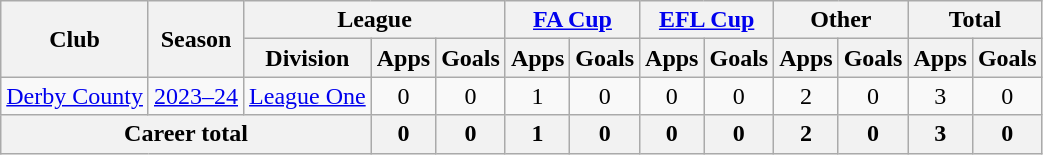<table class=wikitable style="text-align: center">
<tr>
<th rowspan="2">Club</th>
<th rowspan="2">Season</th>
<th colspan="3">League</th>
<th colspan="2"><a href='#'>FA Cup</a></th>
<th colspan="2"><a href='#'>EFL Cup</a></th>
<th colspan="2">Other</th>
<th colspan="2">Total</th>
</tr>
<tr>
<th>Division</th>
<th>Apps</th>
<th>Goals</th>
<th>Apps</th>
<th>Goals</th>
<th>Apps</th>
<th>Goals</th>
<th>Apps</th>
<th>Goals</th>
<th>Apps</th>
<th>Goals</th>
</tr>
<tr>
<td rowspan=1><a href='#'>Derby County</a></td>
<td><a href='#'>2023–24</a></td>
<td><a href='#'>League One</a></td>
<td>0</td>
<td>0</td>
<td>1</td>
<td>0</td>
<td>0</td>
<td>0</td>
<td>2</td>
<td>0</td>
<td>3</td>
<td>0</td>
</tr>
<tr>
<th colspan="3">Career total</th>
<th>0</th>
<th>0</th>
<th>1</th>
<th>0</th>
<th>0</th>
<th>0</th>
<th>2</th>
<th>0</th>
<th>3</th>
<th>0</th>
</tr>
</table>
